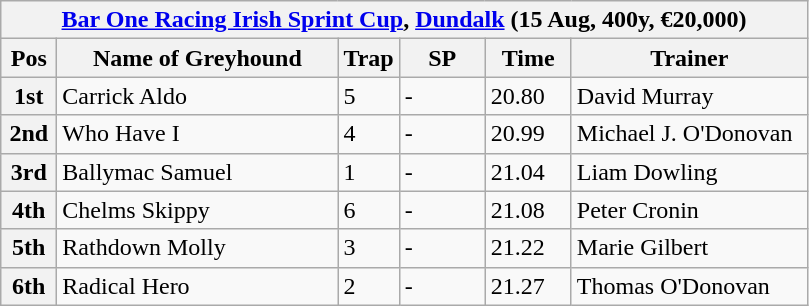<table class="wikitable">
<tr>
<th colspan="6"><a href='#'>Bar One Racing Irish Sprint Cup</a>, <a href='#'>Dundalk</a> (15 Aug, 400y, €20,000)</th>
</tr>
<tr>
<th width=30>Pos</th>
<th width=180>Name of Greyhound</th>
<th width=30>Trap</th>
<th width=50>SP</th>
<th width=50>Time</th>
<th width=150>Trainer</th>
</tr>
<tr>
<th>1st</th>
<td>Carrick Aldo</td>
<td>5</td>
<td>-</td>
<td>20.80</td>
<td>David Murray</td>
</tr>
<tr>
<th>2nd</th>
<td>Who Have I</td>
<td>4</td>
<td>-</td>
<td>20.99</td>
<td>Michael J. O'Donovan</td>
</tr>
<tr>
<th>3rd</th>
<td>Ballymac Samuel</td>
<td>1</td>
<td>-</td>
<td>21.04</td>
<td>Liam Dowling</td>
</tr>
<tr>
<th>4th</th>
<td>Chelms Skippy</td>
<td>6</td>
<td>-</td>
<td>21.08</td>
<td>Peter Cronin</td>
</tr>
<tr>
<th>5th</th>
<td>Rathdown Molly</td>
<td>3</td>
<td>-</td>
<td>21.22</td>
<td>Marie Gilbert</td>
</tr>
<tr>
<th>6th</th>
<td>Radical Hero</td>
<td>2</td>
<td>-</td>
<td>21.27</td>
<td>Thomas O'Donovan</td>
</tr>
</table>
